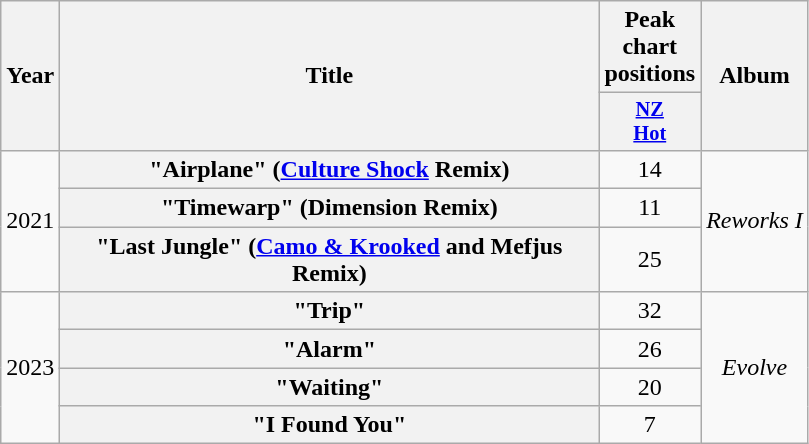<table class="wikitable plainrowheaders" style="text-align:center;">
<tr>
<th scope="col" rowspan="2" style="width:1em;">Year</th>
<th scope="col" rowspan="2" style="width:22em;">Title</th>
<th scope="col" colspan="1">Peak chart positions</th>
<th scope="col" rowspan="2">Album</th>
</tr>
<tr>
<th scope="col" style="width:3em;font-size:85%;"><a href='#'>NZ<br>Hot</a><br></th>
</tr>
<tr>
<td rowspan="3">2021</td>
<th scope="row">"Airplane" (<a href='#'>Culture Shock</a> Remix)</th>
<td>14</td>
<td rowspan="3"><em>Reworks I</em></td>
</tr>
<tr>
<th scope="row">"Timewarp" (Dimension Remix)</th>
<td>11</td>
</tr>
<tr>
<th scope="row">"Last Jungle" (<a href='#'>Camo & Krooked</a> and Mefjus Remix)</th>
<td>25</td>
</tr>
<tr>
<td rowspan="4">2023</td>
<th scope="row">"Trip"<br></th>
<td>32</td>
<td rowspan="4"><em>Evolve</em></td>
</tr>
<tr>
<th scope="row">"Alarm"<br></th>
<td>26</td>
</tr>
<tr>
<th scope="row">"Waiting"<br></th>
<td>20</td>
</tr>
<tr>
<th scope="row">"I Found You"<br></th>
<td>7</td>
</tr>
</table>
